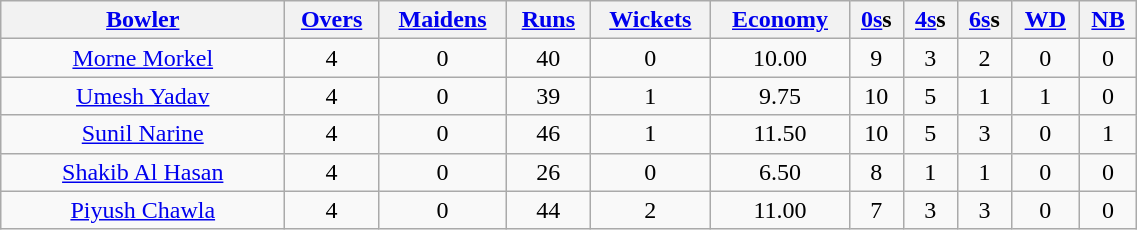<table border="1" cellpadding="1" cellspacing="0" style="border: gray solid 1px; border-collapse: collapse; text-align: center; width: 60%;" class=wikitable>
<tr>
<th width="25%"><a href='#'>Bowler</a></th>
<th><a href='#'>Overs</a></th>
<th><a href='#'>Maidens</a></th>
<th><a href='#'>Runs</a></th>
<th><a href='#'>Wickets</a></th>
<th><a href='#'>Economy</a></th>
<th><a href='#'>0s</a>s</th>
<th><a href='#'>4s</a>s</th>
<th><a href='#'>6s</a>s</th>
<th><a href='#'>WD</a></th>
<th><a href='#'>NB</a></th>
</tr>
<tr>
<td><a href='#'>Morne Morkel</a></td>
<td>4</td>
<td>0</td>
<td>40</td>
<td>0</td>
<td>10.00</td>
<td>9</td>
<td>3</td>
<td>2</td>
<td>0</td>
<td>0</td>
</tr>
<tr>
<td><a href='#'>Umesh Yadav</a></td>
<td>4</td>
<td>0</td>
<td>39</td>
<td>1</td>
<td>9.75</td>
<td>10</td>
<td>5</td>
<td>1</td>
<td>1</td>
<td>0</td>
</tr>
<tr>
<td><a href='#'>Sunil Narine</a></td>
<td>4</td>
<td>0</td>
<td>46</td>
<td>1</td>
<td>11.50</td>
<td>10</td>
<td>5</td>
<td>3</td>
<td>0</td>
<td>1</td>
</tr>
<tr>
<td><a href='#'>Shakib Al Hasan</a></td>
<td>4</td>
<td>0</td>
<td>26</td>
<td>0</td>
<td>6.50</td>
<td>8</td>
<td>1</td>
<td>1</td>
<td>0</td>
<td>0</td>
</tr>
<tr>
<td><a href='#'>Piyush Chawla</a></td>
<td>4</td>
<td>0</td>
<td>44</td>
<td>2</td>
<td>11.00</td>
<td>7</td>
<td>3</td>
<td>3</td>
<td>0</td>
<td>0</td>
</tr>
</table>
